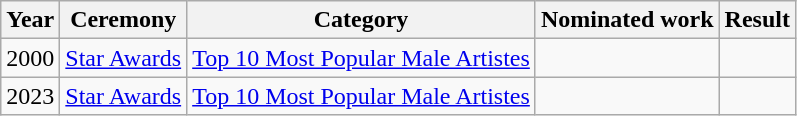<table class="wikitable sortable">
<tr>
<th>Year</th>
<th>Ceremony</th>
<th>Category</th>
<th>Nominated work</th>
<th>Result</th>
</tr>
<tr>
<td>2000</td>
<td><a href='#'>Star Awards</a></td>
<td><a href='#'>Top 10 Most Popular Male Artistes</a></td>
<td></td>
<td></td>
</tr>
<tr>
<td>2023</td>
<td><a href='#'>Star Awards</a></td>
<td><a href='#'>Top 10 Most Popular Male Artistes</a></td>
<td></td>
<td></td>
</tr>
</table>
